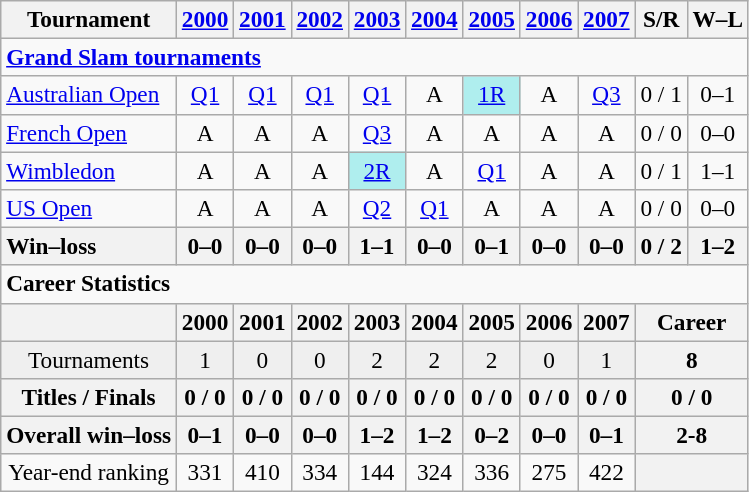<table class="wikitable" style="text-align:center;font-size:97%">
<tr>
<th>Tournament</th>
<th><a href='#'>2000</a></th>
<th><a href='#'>2001</a></th>
<th><a href='#'>2002</a></th>
<th><a href='#'>2003</a></th>
<th><a href='#'>2004</a></th>
<th><a href='#'>2005</a></th>
<th><a href='#'>2006</a></th>
<th><a href='#'>2007</a></th>
<th>S/R</th>
<th>W–L</th>
</tr>
<tr>
<td colspan="11" align="left"><a href='#'><strong>Grand Slam tournaments</strong></a></td>
</tr>
<tr>
<td align="left"><a href='#'>Australian Open</a></td>
<td><a href='#'>Q1</a></td>
<td><a href='#'>Q1</a></td>
<td><a href='#'>Q1</a></td>
<td><a href='#'>Q1</a></td>
<td>A</td>
<td bgcolor="afeeee"><a href='#'>1R</a></td>
<td>A</td>
<td><a href='#'>Q3</a></td>
<td>0 / 1</td>
<td>0–1</td>
</tr>
<tr>
<td align="left"><a href='#'>French Open</a></td>
<td>A</td>
<td>A</td>
<td>A</td>
<td><a href='#'>Q3</a></td>
<td>A</td>
<td>A</td>
<td>A</td>
<td>A</td>
<td>0 / 0</td>
<td>0–0</td>
</tr>
<tr>
<td align="left"><a href='#'>Wimbledon</a></td>
<td>A</td>
<td>A</td>
<td>A</td>
<td bgcolor="afeeee"><a href='#'>2R</a></td>
<td>A</td>
<td><a href='#'>Q1</a></td>
<td>A</td>
<td>A</td>
<td>0 / 1</td>
<td>1–1</td>
</tr>
<tr>
<td align="left"><a href='#'>US Open</a></td>
<td>A</td>
<td>A</td>
<td>A</td>
<td><a href='#'>Q2</a></td>
<td><a href='#'>Q1</a></td>
<td>A</td>
<td>A</td>
<td>A</td>
<td>0 / 0</td>
<td>0–0</td>
</tr>
<tr>
<th style="text-align:left">Win–loss</th>
<th>0–0</th>
<th>0–0</th>
<th>0–0</th>
<th>1–1</th>
<th>0–0</th>
<th>0–1</th>
<th>0–0</th>
<th>0–0</th>
<th>0 / 2</th>
<th>1–2</th>
</tr>
<tr>
<td colspan="11" align="left"><strong>Career Statistics</strong></td>
</tr>
<tr>
<th></th>
<th>2000</th>
<th>2001</th>
<th>2002</th>
<th>2003</th>
<th>2004</th>
<th>2005</th>
<th>2006</th>
<th>2007</th>
<th colspan="2">Career</th>
</tr>
<tr bgcolor="efefef">
<td>Tournaments</td>
<td>1</td>
<td>0</td>
<td>0</td>
<td>2</td>
<td>2</td>
<td>2</td>
<td>0</td>
<td>1</td>
<th colspan="2">8</th>
</tr>
<tr>
<th>Titles / Finals</th>
<th>0 / 0</th>
<th>0 / 0</th>
<th>0 / 0</th>
<th>0 / 0</th>
<th>0 / 0</th>
<th>0 / 0</th>
<th>0 / 0</th>
<th>0 / 0</th>
<th colspan="2">0 / 0</th>
</tr>
<tr>
<th>Overall win–loss</th>
<th>0–1</th>
<th>0–0</th>
<th>0–0</th>
<th>1–2</th>
<th>1–2</th>
<th>0–2</th>
<th>0–0</th>
<th>0–1</th>
<th colspan="2">2-8</th>
</tr>
<tr>
<td>Year-end ranking</td>
<td>331</td>
<td>410</td>
<td>334</td>
<td>144</td>
<td>324</td>
<td>336</td>
<td>275</td>
<td>422</td>
<th colspan="2"><strong></strong></th>
</tr>
</table>
